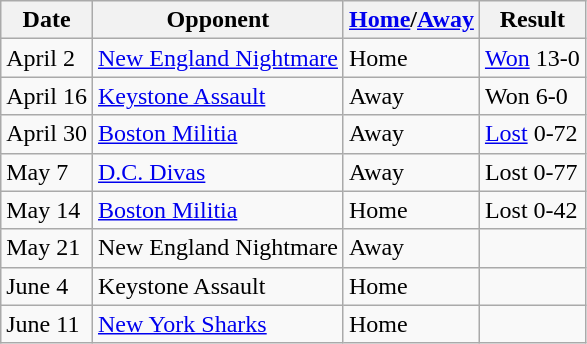<table class="wikitable">
<tr>
<th>Date</th>
<th>Opponent</th>
<th><a href='#'>Home</a>/<a href='#'>Away</a></th>
<th>Result</th>
</tr>
<tr>
<td>April 2</td>
<td><a href='#'>New England Nightmare</a></td>
<td>Home</td>
<td><a href='#'>Won</a> 13-0</td>
</tr>
<tr>
<td>April 16</td>
<td><a href='#'>Keystone Assault</a></td>
<td>Away</td>
<td>Won 6-0</td>
</tr>
<tr>
<td>April 30</td>
<td><a href='#'>Boston Militia</a></td>
<td>Away</td>
<td><a href='#'>Lost</a> 0-72</td>
</tr>
<tr>
<td>May 7</td>
<td><a href='#'>D.C. Divas</a></td>
<td>Away</td>
<td>Lost 0-77</td>
</tr>
<tr>
<td>May 14</td>
<td><a href='#'>Boston Militia</a></td>
<td>Home</td>
<td>Lost 0-42</td>
</tr>
<tr>
<td>May 21</td>
<td>New England Nightmare</td>
<td>Away</td>
<td></td>
</tr>
<tr>
<td>June 4</td>
<td>Keystone Assault</td>
<td>Home</td>
<td></td>
</tr>
<tr>
<td>June 11</td>
<td><a href='#'>New York Sharks</a></td>
<td>Home</td>
<td></td>
</tr>
</table>
